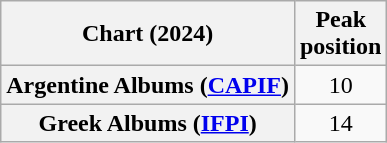<table class="wikitable sortable plainrowheaders" style="text-align:center;">
<tr>
<th scope="col">Chart (2024)</th>
<th scope="col">Peak<br>position</th>
</tr>
<tr>
<th scope="row">Argentine Albums (<a href='#'>CAPIF</a>)</th>
<td>10</td>
</tr>
<tr>
<th scope="row">Greek Albums (<a href='#'>IFPI</a>)</th>
<td>14</td>
</tr>
</table>
